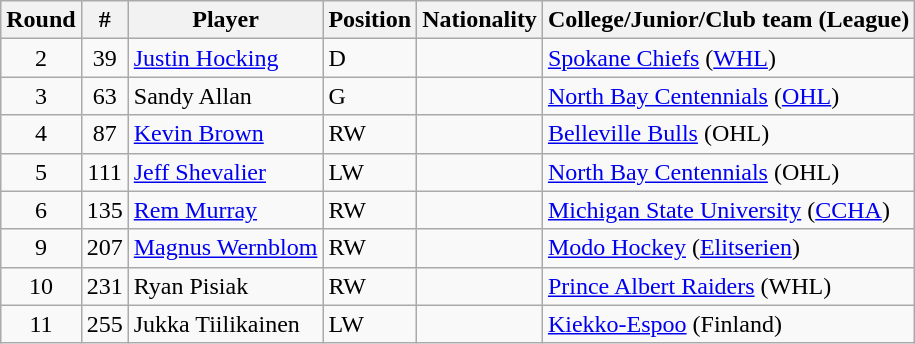<table class="wikitable">
<tr>
<th bgcolor="#DDDDFF">Round</th>
<th bgcolor="#DDDDFF">#</th>
<th bgcolor="#DDDDFF">Player</th>
<th bgcolor="#DDDDFF">Position</th>
<th bgcolor="#DDDDFF">Nationality</th>
<th bgcolor="#DDDDFF">College/Junior/Club team (League)</th>
</tr>
<tr>
<td align=center>2</td>
<td align=center>39</td>
<td><a href='#'>Justin Hocking</a></td>
<td>D</td>
<td></td>
<td><a href='#'>Spokane Chiefs</a> (<a href='#'>WHL</a>)</td>
</tr>
<tr>
<td align=center>3</td>
<td align=center>63</td>
<td>Sandy Allan</td>
<td>G</td>
<td></td>
<td><a href='#'>North Bay Centennials</a> (<a href='#'>OHL</a>)</td>
</tr>
<tr>
<td align=center>4</td>
<td align=center>87</td>
<td><a href='#'>Kevin Brown</a></td>
<td>RW</td>
<td></td>
<td><a href='#'>Belleville Bulls</a> (OHL)</td>
</tr>
<tr>
<td align=center>5</td>
<td align=center>111</td>
<td><a href='#'>Jeff Shevalier</a></td>
<td>LW</td>
<td></td>
<td><a href='#'>North Bay Centennials</a> (OHL)</td>
</tr>
<tr>
<td align=center>6</td>
<td align=center>135</td>
<td><a href='#'>Rem Murray</a></td>
<td>RW</td>
<td></td>
<td><a href='#'>Michigan State University</a> (<a href='#'>CCHA</a>)</td>
</tr>
<tr>
<td align=center>9</td>
<td align=center>207</td>
<td><a href='#'>Magnus Wernblom</a></td>
<td>RW</td>
<td></td>
<td><a href='#'>Modo Hockey</a> (<a href='#'>Elitserien</a>)</td>
</tr>
<tr>
<td align=center>10</td>
<td align=center>231</td>
<td>Ryan Pisiak</td>
<td>RW</td>
<td></td>
<td><a href='#'>Prince Albert Raiders</a> (WHL)</td>
</tr>
<tr>
<td align=center>11</td>
<td align=center>255</td>
<td>Jukka Tiilikainen</td>
<td>LW</td>
<td></td>
<td><a href='#'>Kiekko-Espoo</a> (Finland)</td>
</tr>
</table>
